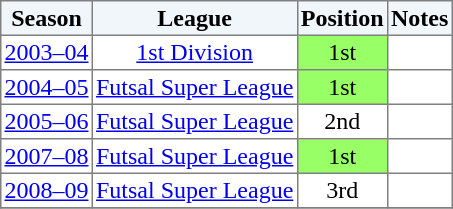<table border="1" cellpadding="2" style="border-collapse:collapse; text-align:center; font-size:normal;">
<tr style="background:#f0f6fa;">
<th>Season</th>
<th>League</th>
<th>Position</th>
<th>Notes</th>
</tr>
<tr>
<td><a href='#'>2003–04</a></td>
<td><a href='#'>1st Division</a></td>
<td bgcolor=99FF66>1st</td>
<td></td>
</tr>
<tr>
<td><a href='#'>2004–05</a></td>
<td><a href='#'>Futsal Super League</a></td>
<td bgcolor=99FF66>1st</td>
<td></td>
</tr>
<tr>
<td><a href='#'>2005–06</a></td>
<td><a href='#'>Futsal Super League</a></td>
<td>2nd</td>
<td></td>
</tr>
<tr>
<td><a href='#'>2007–08</a></td>
<td><a href='#'>Futsal Super League</a></td>
<td bgcolor=99FF66>1st</td>
<td></td>
</tr>
<tr>
<td><a href='#'>2008–09</a></td>
<td><a href='#'>Futsal Super League</a></td>
<td>3rd</td>
<td></td>
</tr>
<tr>
</tr>
</table>
